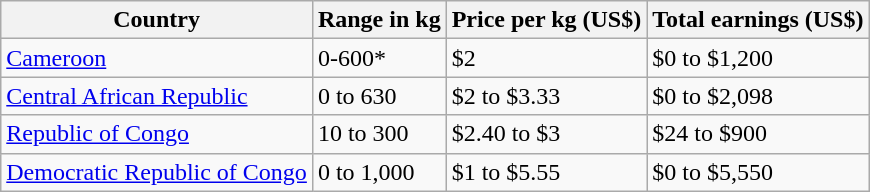<table class="wikitable sortable">
<tr>
<th>Country</th>
<th>Range in kg</th>
<th>Price per kg (US$)</th>
<th>Total earnings (US$)</th>
</tr>
<tr>
<td><a href='#'>Cameroon</a></td>
<td>0-600*</td>
<td>$2</td>
<td>$0 to $1,200</td>
</tr>
<tr>
<td><a href='#'>Central African Republic</a></td>
<td>0 to 630</td>
<td>$2 to $3.33</td>
<td>$0 to $2,098</td>
</tr>
<tr>
<td><a href='#'>Republic of Congo</a></td>
<td>10 to 300</td>
<td>$2.40 to $3</td>
<td>$24 to $900</td>
</tr>
<tr>
<td><a href='#'>Democratic Republic of Congo</a></td>
<td>0 to 1,000</td>
<td>$1 to $5.55</td>
<td>$0 to $5,550</td>
</tr>
</table>
